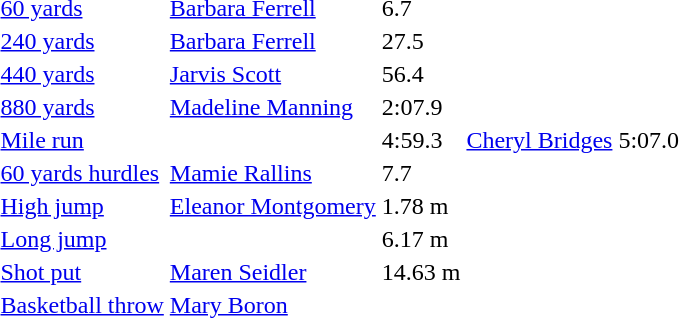<table>
<tr>
<td><a href='#'>60 yards</a></td>
<td><a href='#'>Barbara Ferrell</a></td>
<td>6.7</td>
<td></td>
<td></td>
<td></td>
<td></td>
</tr>
<tr>
<td><a href='#'>240 yards</a></td>
<td><a href='#'>Barbara Ferrell</a></td>
<td>27.5</td>
<td></td>
<td></td>
<td></td>
<td></td>
</tr>
<tr>
<td><a href='#'>440 yards</a></td>
<td><a href='#'>Jarvis Scott</a></td>
<td>56.4</td>
<td></td>
<td></td>
<td></td>
<td></td>
</tr>
<tr>
<td><a href='#'>880 yards</a></td>
<td><a href='#'>Madeline Manning</a></td>
<td>2:07.9</td>
<td></td>
<td></td>
<td></td>
<td></td>
</tr>
<tr>
<td><a href='#'>Mile run</a></td>
<td></td>
<td>4:59.3</td>
<td><a href='#'>Cheryl Bridges</a></td>
<td>5:07.0</td>
<td></td>
<td></td>
</tr>
<tr>
<td><a href='#'>60 yards hurdles</a></td>
<td><a href='#'>Mamie Rallins</a></td>
<td>7.7</td>
<td></td>
<td></td>
<td></td>
<td></td>
</tr>
<tr>
<td><a href='#'>High jump</a></td>
<td><a href='#'>Eleanor Montgomery</a></td>
<td>1.78 m</td>
<td></td>
<td></td>
<td></td>
<td></td>
</tr>
<tr>
<td><a href='#'>Long jump</a></td>
<td></td>
<td>6.17 m</td>
<td></td>
<td></td>
<td></td>
<td></td>
</tr>
<tr>
<td><a href='#'>Shot put</a></td>
<td><a href='#'>Maren Seidler</a></td>
<td>14.63 m</td>
<td></td>
<td></td>
<td></td>
<td></td>
</tr>
<tr>
<td><a href='#'>Basketball throw</a></td>
<td><a href='#'>Mary Boron</a></td>
<td></td>
<td></td>
<td></td>
<td></td>
<td></td>
</tr>
</table>
